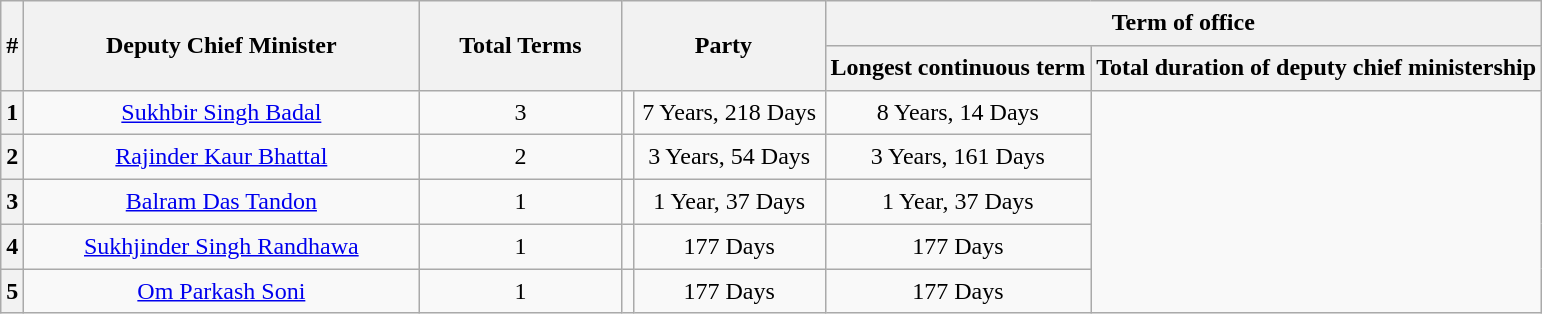<table class="wikitable sortable" style="line-height:1.4em; text-align:center">
<tr>
<th data-sort-type=number rowspan = "2">#</th>
<th rowspan="2" style="width:16em">Deputy Chief Minister</th>
<th rowspan="2" style="width:8em">Total Terms</th>
<th rowspan="2" colspan=2 style="width:8em">Party</th>
<th colspan="2">Term of office</th>
</tr>
<tr>
<th>Longest continuous term</th>
<th>Total duration of deputy chief ministership</th>
</tr>
<tr>
<th>1</th>
<td><a href='#'>Sukhbir Singh Badal</a></td>
<td>3</td>
<td></td>
<td>7 Years, 218 Days</td>
<td>8 Years, 14 Days</td>
</tr>
<tr>
<th>2</th>
<td><a href='#'>Rajinder Kaur Bhattal</a></td>
<td>2</td>
<td></td>
<td>3 Years, 54 Days</td>
<td>3 Years, 161 Days</td>
</tr>
<tr>
<th>3</th>
<td><a href='#'>Balram Das Tandon</a></td>
<td>1</td>
<td></td>
<td>1 Year, 37 Days</td>
<td>1 Year, 37 Days</td>
</tr>
<tr>
<th>4</th>
<td><a href='#'>Sukhjinder Singh Randhawa</a></td>
<td>1</td>
<td></td>
<td>177 Days</td>
<td>177 Days</td>
</tr>
<tr>
<th>5</th>
<td><a href='#'>Om Parkash Soni</a></td>
<td>1</td>
<td></td>
<td>177 Days</td>
<td>177 Days</td>
</tr>
</table>
